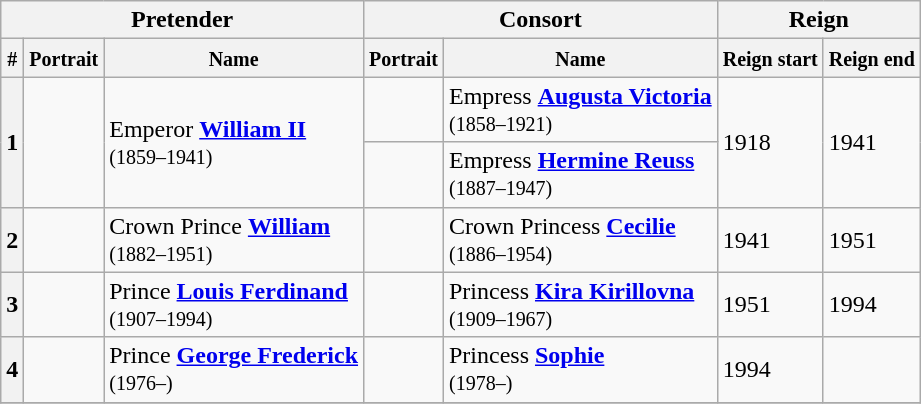<table class="wikitable">
<tr>
<th colspan=3>Pretender</th>
<th colspan=2>Consort</th>
<th colspan=2>Reign</th>
</tr>
<tr>
<th><small>#</small></th>
<th><small>Portrait</small></th>
<th><small>Name</small></th>
<th><small>Portrait</small></th>
<th><small>Name</small></th>
<th><small>Reign start</small></th>
<th><small>Reign end</small></th>
</tr>
<tr>
<th rowspan=2>1</th>
<td rowspan=2></td>
<td rowspan=2>Emperor <strong><a href='#'>William II</a></strong><br><small>(1859–1941)</small></td>
<td></td>
<td>Empress <strong><a href='#'>Augusta Victoria</a></strong><br><small>(1858–1921)</small></td>
<td rowspan=2> 1918</td>
<td rowspan=2> 1941</td>
</tr>
<tr>
<td></td>
<td>Empress <strong><a href='#'>Hermine Reuss</a></strong><br><small>(1887–1947)</small></td>
</tr>
<tr>
<th>2</th>
<td></td>
<td>Crown Prince <strong><a href='#'>William</a></strong><br><small>(1882–1951)</small></td>
<td></td>
<td>Crown Princess <strong><a href='#'>Cecilie</a></strong><br><small>(1886–1954)</small></td>
<td> 1941</td>
<td> 1951</td>
</tr>
<tr>
<th>3</th>
<td></td>
<td>Prince <strong><a href='#'>Louis Ferdinand</a></strong><br><small>(1907–1994)</small></td>
<td></td>
<td>Princess <strong><a href='#'>Kira Kirillovna</a></strong><br><small>(1909–1967)</small></td>
<td> 1951</td>
<td> 1994</td>
</tr>
<tr>
<th>4</th>
<td></td>
<td>Prince <strong><a href='#'>George Frederick</a></strong><br><small>(1976–)</small></td>
<td></td>
<td>Princess <strong><a href='#'>Sophie</a></strong><br><small>(1978–)</small></td>
<td> 1994</td>
<td></td>
</tr>
<tr>
</tr>
</table>
